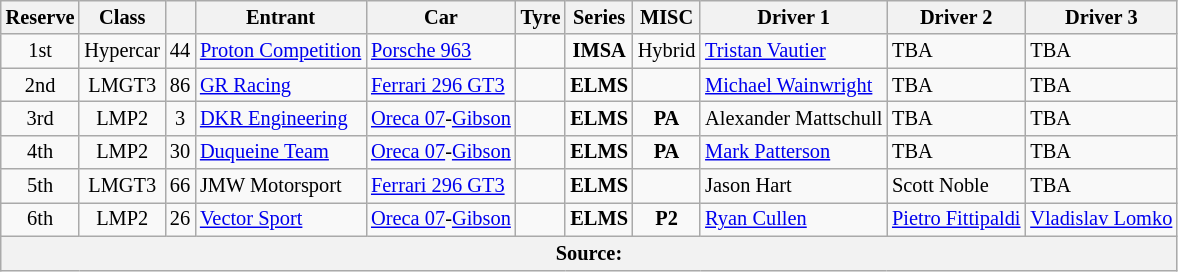<table class="wikitable" style="font-size: 85%;">
<tr>
<th>Reserve</th>
<th>Class</th>
<th></th>
<th>Entrant</th>
<th>Car</th>
<th>Tyre</th>
<th>Series</th>
<th>MISC</th>
<th>Driver 1</th>
<th>Driver 2</th>
<th>Driver 3</th>
</tr>
<tr>
<td align=center>1st</td>
<td align=center>Hypercar</td>
<td align=center>44</td>
<td nowrap> <a href='#'>Proton Competition</a></td>
<td><a href='#'>Porsche 963</a></td>
<td align=center></td>
<td align=center><strong><span>IMSA</span></strong></td>
<td align=center>Hybrid</td>
<td> <a href='#'>Tristan Vautier</a></td>
<td> TBA</td>
<td> TBA</td>
</tr>
<tr>
<td align=center>2nd</td>
<td align=center>LMGT3</td>
<td align=center>86</td>
<td> <a href='#'>GR Racing</a></td>
<td><a href='#'>Ferrari 296 GT3</a></td>
<td align=center></td>
<td align=center><strong><span>ELMS</span></strong></td>
<td align=center></td>
<td> <a href='#'>Michael Wainwright</a></td>
<td> TBA</td>
<td> TBA</td>
</tr>
<tr>
<td align=center>3rd</td>
<td align=center>LMP2</td>
<td align=center>3</td>
<td> <a href='#'>DKR Engineering</a></td>
<td nowrap><a href='#'>Oreca 07</a>-<a href='#'>Gibson</a></td>
<td align=center></td>
<td align=center><strong><span>ELMS</span></strong></td>
<td align=center><strong><span>PA</span></strong></td>
<td nowrap> Alexander Mattschull</td>
<td> TBA</td>
<td> TBA</td>
</tr>
<tr>
<td align=center>4th</td>
<td align=center>LMP2</td>
<td align=center>30</td>
<td> <a href='#'>Duqueine Team</a></td>
<td><a href='#'>Oreca 07</a>-<a href='#'>Gibson</a></td>
<td align=center></td>
<td align=center><strong><span>ELMS</span></strong></td>
<td align=center><strong><span>PA</span></strong></td>
<td> <a href='#'>Mark Patterson</a></td>
<td> TBA</td>
<td> TBA</td>
</tr>
<tr>
<td align=center>5th</td>
<td align=center>LMGT3</td>
<td align=center>66</td>
<td> JMW Motorsport</td>
<td><a href='#'>Ferrari 296 GT3</a></td>
<td align=center></td>
<td align=center><strong><span>ELMS</span></strong></td>
<td align=center></td>
<td> Jason Hart</td>
<td> Scott Noble</td>
<td> TBA</td>
</tr>
<tr>
<td align=center>6th</td>
<td align=center>LMP2</td>
<td align=center>26</td>
<td> <a href='#'>Vector Sport</a></td>
<td><a href='#'>Oreca 07</a>-<a href='#'>Gibson</a></td>
<td align=center></td>
<td align=center><strong><span>ELMS</span></strong></td>
<td align=center><strong><span>P2</span></strong></td>
<td> <a href='#'>Ryan Cullen</a></td>
<td nowrap> <a href='#'>Pietro Fittipaldi</a></td>
<td nowrap> <a href='#'>Vladislav Lomko</a></td>
</tr>
<tr>
<th colspan=11>Source:</th>
</tr>
</table>
